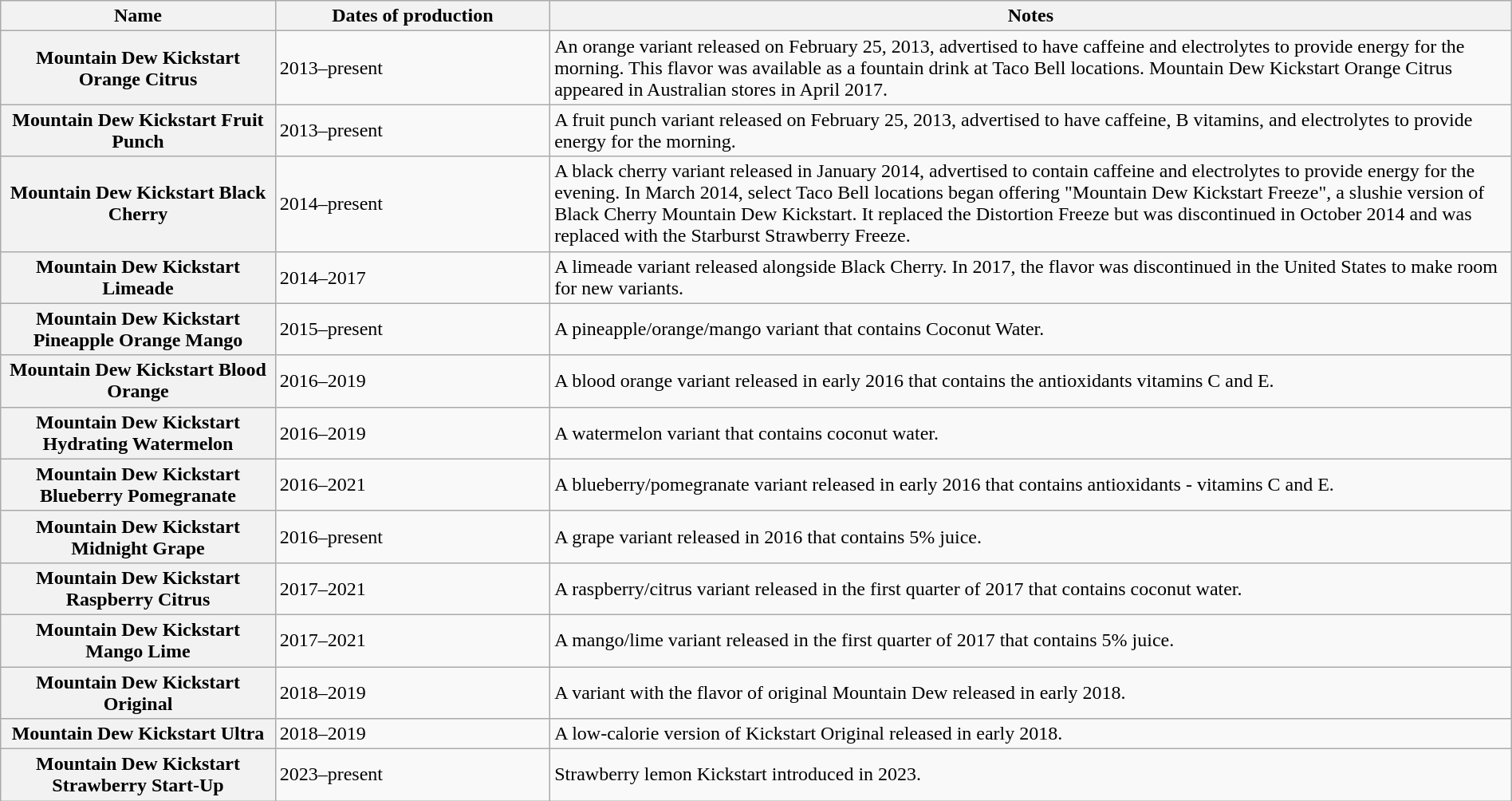<table class="wikitable" style="text-align:left; width:100%;">
<tr>
<th style="width:10%;">Name</th>
<th style="width:10%;">Dates of production</th>
<th style="width:35%;">Notes</th>
</tr>
<tr>
<th>Mountain Dew Kickstart Orange Citrus</th>
<td>2013–present</td>
<td>An orange variant released on February 25, 2013, advertised to have caffeine and electrolytes to provide energy for the morning. This flavor was available as a fountain drink at Taco Bell locations. Mountain Dew Kickstart Orange Citrus appeared in Australian stores in April 2017.</td>
</tr>
<tr>
<th>Mountain Dew Kickstart Fruit Punch</th>
<td>2013–present</td>
<td>A fruit punch variant released on February 25, 2013, advertised to have caffeine, B vitamins, and electrolytes to provide energy for the morning.</td>
</tr>
<tr>
<th>Mountain Dew Kickstart Black Cherry</th>
<td>2014–present</td>
<td>A black cherry variant released in January 2014, advertised to contain caffeine and electrolytes to provide energy for the evening. In March 2014, select Taco Bell locations began offering "Mountain Dew Kickstart Freeze", a slushie version of Black Cherry Mountain Dew Kickstart. It replaced the Distortion Freeze but was discontinued in October 2014 and was replaced with the Starburst Strawberry Freeze.</td>
</tr>
<tr>
<th>Mountain Dew Kickstart Limeade</th>
<td>2014–2017</td>
<td>A limeade variant released alongside Black Cherry. In 2017, the flavor was discontinued in the United States to make room for new variants.</td>
</tr>
<tr>
<th>Mountain Dew Kickstart Pineapple Orange Mango</th>
<td>2015–present</td>
<td>A pineapple/orange/mango variant that contains Coconut Water.</td>
</tr>
<tr>
<th>Mountain Dew Kickstart Blood Orange</th>
<td>2016–2019</td>
<td>A blood orange variant released in early 2016 that contains the antioxidants vitamins C and E.</td>
</tr>
<tr>
<th>Mountain Dew Kickstart Hydrating Watermelon</th>
<td>2016–2019</td>
<td>A watermelon variant that contains coconut water.</td>
</tr>
<tr>
<th>Mountain Dew Kickstart Blueberry Pomegranate</th>
<td>2016–2021</td>
<td>A blueberry/pomegranate variant released in early 2016 that contains antioxidants - vitamins C and E.</td>
</tr>
<tr>
<th>Mountain Dew Kickstart Midnight Grape</th>
<td>2016–present</td>
<td>A grape variant released in 2016 that contains 5% juice.</td>
</tr>
<tr>
<th>Mountain Dew Kickstart Raspberry Citrus</th>
<td>2017–2021</td>
<td>A raspberry/citrus variant released in the first quarter of 2017 that contains coconut water.</td>
</tr>
<tr>
<th>Mountain Dew Kickstart Mango Lime</th>
<td>2017–2021</td>
<td>A mango/lime variant released in the first quarter of 2017 that contains 5% juice.</td>
</tr>
<tr>
<th>Mountain Dew Kickstart Original</th>
<td>2018–2019</td>
<td>A variant with the flavor of original Mountain Dew released in early 2018.</td>
</tr>
<tr>
<th>Mountain Dew Kickstart Ultra</th>
<td>2018–2019</td>
<td>A low-calorie version of Kickstart Original released in early 2018.</td>
</tr>
<tr>
<th>Mountain Dew Kickstart Strawberry Start-Up</th>
<td>2023–present</td>
<td>Strawberry lemon Kickstart introduced in 2023.</td>
</tr>
</table>
